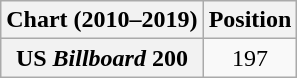<table class="wikitable plainrowheaders" style="text-align:center">
<tr>
<th scope="col">Chart (2010–2019)</th>
<th scope="col">Position</th>
</tr>
<tr>
<th scope="row">US <em>Billboard</em> 200</th>
<td>197</td>
</tr>
</table>
